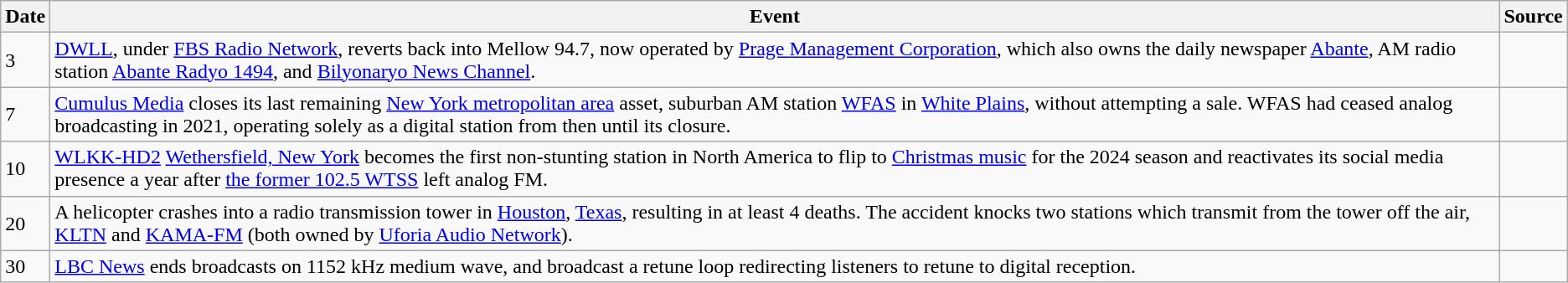<table class=wikitable>
<tr>
<th>Date</th>
<th>Event</th>
<th>Source</th>
</tr>
<tr>
<td>3</td>
<td><a href='#'>DWLL</a>, under <a href='#'>FBS Radio Network</a>, reverts back into Mellow 94.7, now operated by <a href='#'>Prage Management Corporation</a>, which also owns the daily newspaper <a href='#'>Abante</a>, AM radio station <a href='#'>Abante Radyo 1494</a>, and <a href='#'>Bilyonaryo News Channel</a>.</td>
<td></td>
</tr>
<tr>
<td>7</td>
<td><a href='#'>Cumulus Media</a> closes its last remaining <a href='#'>New York metropolitan area</a> asset, suburban AM station <a href='#'>WFAS</a> in <a href='#'>White Plains</a>, without attempting a sale. WFAS had ceased analog broadcasting in 2021, operating solely as a digital station from then until its closure.</td>
<td></td>
</tr>
<tr>
<td>10</td>
<td><a href='#'>WLKK-HD2</a> <a href='#'>Wethersfield, New York</a> becomes the first non-stunting station in North America to flip to <a href='#'>Christmas music</a> for the 2024 season and reactivates its social media presence a year after <a href='#'>the former 102.5 WTSS</a> left analog FM.</td>
<td></td>
</tr>
<tr>
<td>20</td>
<td>A helicopter crashes into a radio transmission tower in <a href='#'>Houston</a>, <a href='#'>Texas</a>, resulting in at least 4 deaths. The accident knocks two stations which transmit from the tower off the air, <a href='#'>KLTN</a> and <a href='#'>KAMA-FM</a> (both owned by <a href='#'>Uforia Audio Network</a>).</td>
<td></td>
</tr>
<tr>
<td>30</td>
<td><a href='#'>LBC News</a> ends broadcasts on 1152 kHz medium wave, and broadcast a retune loop redirecting listeners to retune to digital reception.</td>
<td></td>
</tr>
</table>
